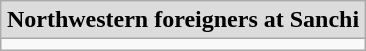<table class="wikitable" style="margin:0 auto;"  align="center"  colspan=1 cellpadding="3" style="font-size: 80%; width: 100%;">
<tr>
<td align="center" colspan=1 style="background:#DCDCDC; font-size: 100%;"><strong>Northwestern foreigners at Sanchi</strong></td>
</tr>
<tr>
<td></td>
</tr>
</table>
